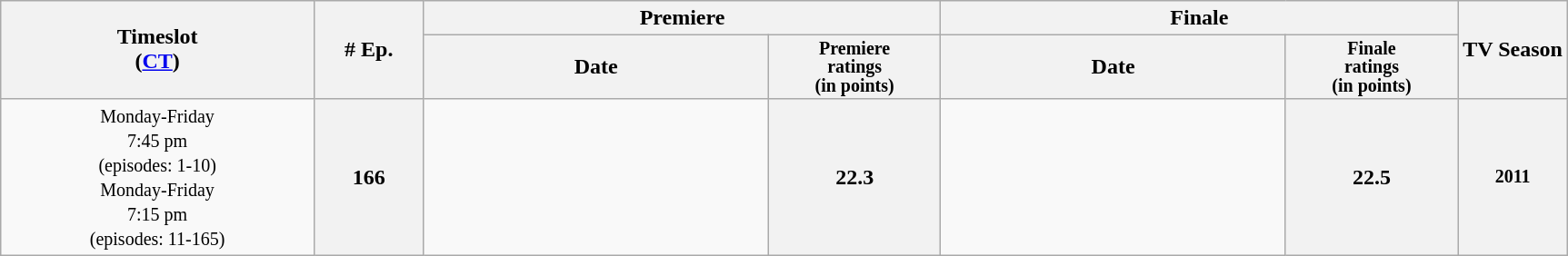<table class="wikitable plainrowerheads">
<tr>
<th style="width:20%;" rowspan="2">Timeslot <br>(<a href='#'>CT</a>)</th>
<th style="width:7%;" rowspan="2"># Ep.</th>
<th colspan=2>Premiere</th>
<th colspan=2>Finale</th>
<th style="width:7%;" rowspan="2">TV Season</th>
</tr>
<tr>
<th>Date</th>
<th span style="width:11%; font-size:smaller; line-height:100%;">Premiere<br>ratings<br>(in points)</th>
<th>Date</th>
<th span style="width:11%; font-size:smaller; line-height:100%;">Finale<br>ratings<br>(in points)</th>
</tr>
<tr>
<td rowspan="1" style="text-align:center;"><small>Monday-Friday<br>7:45 pm<br>(episodes: 1-10)<br>Monday-Friday<br>7:15 pm<br>(episodes: 11-165)</small></td>
<th>166</th>
<td style="font-size:11px;line-height:110%"></td>
<th>22.3</th>
<td style="font-size:11px;line-height:110%"></td>
<th>22.5</th>
<th style="font-size:smaller">2011</th>
</tr>
</table>
